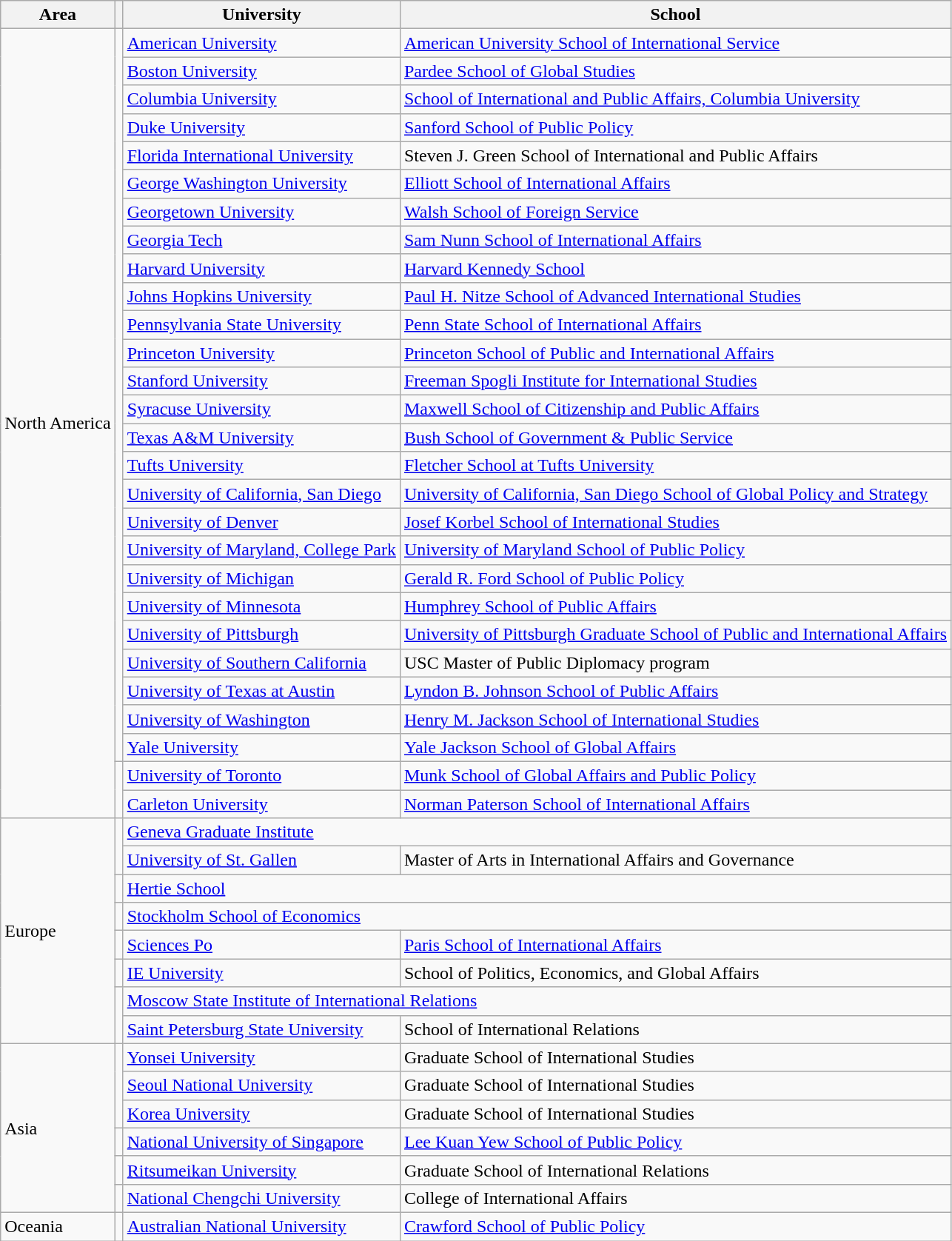<table class="wikitable">
<tr>
<th>Area</th>
<th></th>
<th>University</th>
<th>School</th>
</tr>
<tr>
<td rowspan="28">North America</td>
<td rowspan="26"></td>
<td><a href='#'>American University</a></td>
<td><a href='#'>American University School of International Service</a></td>
</tr>
<tr>
<td><a href='#'>Boston University</a></td>
<td><a href='#'>Pardee School of Global Studies</a></td>
</tr>
<tr>
<td><a href='#'>Columbia University</a></td>
<td><a href='#'>School of International and Public Affairs, Columbia University</a></td>
</tr>
<tr>
<td><a href='#'>Duke University</a></td>
<td><a href='#'>Sanford School of Public Policy</a></td>
</tr>
<tr>
<td><a href='#'>Florida International University</a></td>
<td>Steven J. Green School of International and Public Affairs</td>
</tr>
<tr>
<td><a href='#'>George Washington University</a></td>
<td><a href='#'>Elliott School of International Affairs</a></td>
</tr>
<tr>
<td><a href='#'>Georgetown University</a></td>
<td><a href='#'>Walsh School of Foreign Service</a></td>
</tr>
<tr>
<td><a href='#'>Georgia Tech</a></td>
<td><a href='#'>Sam Nunn School of International Affairs</a></td>
</tr>
<tr>
<td><a href='#'>Harvard University</a></td>
<td><a href='#'>Harvard Kennedy School</a></td>
</tr>
<tr>
<td><a href='#'>Johns Hopkins University</a></td>
<td><a href='#'>Paul H. Nitze School of Advanced International Studies</a></td>
</tr>
<tr>
<td><a href='#'>Pennsylvania State University</a></td>
<td><a href='#'>Penn State School of International Affairs</a></td>
</tr>
<tr>
<td><a href='#'>Princeton University</a></td>
<td><a href='#'>Princeton School of Public and International Affairs</a></td>
</tr>
<tr>
<td><a href='#'>Stanford University</a></td>
<td><a href='#'>Freeman Spogli Institute for International Studies</a></td>
</tr>
<tr>
<td><a href='#'>Syracuse University</a></td>
<td><a href='#'>Maxwell School of Citizenship and Public Affairs</a></td>
</tr>
<tr>
<td><a href='#'>Texas A&M University</a></td>
<td><a href='#'>Bush School of Government & Public Service</a></td>
</tr>
<tr>
<td><a href='#'>Tufts University</a></td>
<td><a href='#'>Fletcher School at Tufts University</a></td>
</tr>
<tr>
<td><a href='#'>University of California, San Diego</a></td>
<td><a href='#'>University of California, San Diego School of Global Policy and Strategy</a></td>
</tr>
<tr>
<td><a href='#'>University of Denver</a></td>
<td><a href='#'>Josef Korbel School of International Studies</a></td>
</tr>
<tr>
<td><a href='#'>University of Maryland, College Park</a></td>
<td><a href='#'>University of Maryland School of Public Policy</a></td>
</tr>
<tr>
<td><a href='#'>University of Michigan</a></td>
<td><a href='#'>Gerald R. Ford School of Public Policy</a></td>
</tr>
<tr>
<td><a href='#'>University of Minnesota</a></td>
<td><a href='#'>Humphrey School of Public Affairs</a></td>
</tr>
<tr>
<td><a href='#'>University of Pittsburgh</a></td>
<td><a href='#'>University of Pittsburgh Graduate School of Public and International Affairs</a></td>
</tr>
<tr>
<td><a href='#'>University of Southern California</a></td>
<td>USC Master of Public Diplomacy program</td>
</tr>
<tr>
<td><a href='#'>University of Texas at Austin</a></td>
<td><a href='#'>Lyndon B. Johnson School of Public Affairs</a></td>
</tr>
<tr>
<td><a href='#'>University of Washington</a></td>
<td><a href='#'>Henry M. Jackson School of International Studies</a></td>
</tr>
<tr>
<td><a href='#'>Yale University</a></td>
<td><a href='#'>Yale Jackson School of Global Affairs</a></td>
</tr>
<tr>
<td rowspan="2"></td>
<td><a href='#'>University of Toronto</a></td>
<td><a href='#'>Munk School of Global Affairs and Public Policy</a></td>
</tr>
<tr>
<td><a href='#'>Carleton University</a></td>
<td><a href='#'>Norman Paterson School of International Affairs</a></td>
</tr>
<tr>
<td rowspan="8">Europe</td>
<td rowspan="2"></td>
<td colspan="2"><a href='#'>Geneva Graduate Institute</a></td>
</tr>
<tr>
<td><a href='#'>University of St. Gallen</a></td>
<td>Master of Arts in International Affairs and Governance</td>
</tr>
<tr>
<td></td>
<td colspan="2"><a href='#'>Hertie School</a></td>
</tr>
<tr>
<td></td>
<td colspan="2"><a href='#'>Stockholm School of Economics</a></td>
</tr>
<tr>
<td></td>
<td><a href='#'>Sciences Po</a></td>
<td><a href='#'>Paris School of International Affairs</a></td>
</tr>
<tr>
<td></td>
<td><a href='#'>IE University</a></td>
<td>School of Politics, Economics, and Global Affairs</td>
</tr>
<tr>
<td rowspan="2"></td>
<td colspan="2"><a href='#'>Moscow State Institute of International Relations</a></td>
</tr>
<tr>
<td><a href='#'>Saint Petersburg State University</a></td>
<td>School of International Relations</td>
</tr>
<tr>
<td rowspan="6">Asia</td>
<td rowspan="3"></td>
<td><a href='#'>Yonsei University</a></td>
<td>Graduate School of International Studies</td>
</tr>
<tr>
<td><a href='#'>Seoul National University</a></td>
<td>Graduate School of International Studies</td>
</tr>
<tr>
<td><a href='#'>Korea University</a></td>
<td>Graduate School of International Studies</td>
</tr>
<tr>
<td></td>
<td><a href='#'>National University of Singapore</a></td>
<td><a href='#'>Lee Kuan Yew School of Public Policy</a></td>
</tr>
<tr>
<td></td>
<td><a href='#'>Ritsumeikan University</a></td>
<td>Graduate School of International Relations</td>
</tr>
<tr>
<td></td>
<td><a href='#'>National Chengchi University</a></td>
<td>College of International Affairs</td>
</tr>
<tr>
<td>Oceania</td>
<td></td>
<td><a href='#'>Australian National University</a></td>
<td><a href='#'>Crawford School of Public Policy</a></td>
</tr>
</table>
